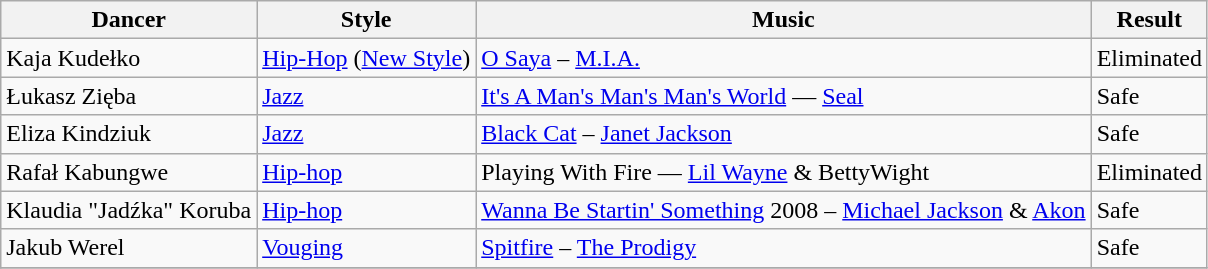<table class="wikitable">
<tr>
<th>Dancer</th>
<th>Style</th>
<th>Music</th>
<th>Result</th>
</tr>
<tr>
<td>Kaja Kudełko</td>
<td><a href='#'>Hip-Hop</a> (<a href='#'>New Style</a>)</td>
<td><a href='#'>O Saya</a> – <a href='#'>M.I.A.</a></td>
<td>Eliminated</td>
</tr>
<tr>
<td>Łukasz Zięba</td>
<td><a href='#'>Jazz</a></td>
<td><a href='#'>It's A Man's Man's Man's World</a> — <a href='#'>Seal</a></td>
<td>Safe</td>
</tr>
<tr>
<td>Eliza Kindziuk</td>
<td><a href='#'>Jazz</a></td>
<td><a href='#'>Black Cat</a> – <a href='#'>Janet Jackson</a></td>
<td>Safe</td>
</tr>
<tr>
<td>Rafał Kabungwe</td>
<td><a href='#'>Hip-hop</a></td>
<td>Playing With Fire — <a href='#'>Lil Wayne</a> & BettyWight</td>
<td>Eliminated</td>
</tr>
<tr>
<td>Klaudia "Jadźka" Koruba</td>
<td><a href='#'>Hip-hop</a></td>
<td><a href='#'>Wanna Be Startin' Something</a> 2008 – <a href='#'>Michael Jackson</a> & <a href='#'>Akon</a></td>
<td>Safe</td>
</tr>
<tr>
<td>Jakub Werel</td>
<td><a href='#'>Vouging</a></td>
<td><a href='#'>Spitfire</a> – <a href='#'>The Prodigy</a></td>
<td>Safe</td>
</tr>
<tr>
</tr>
</table>
